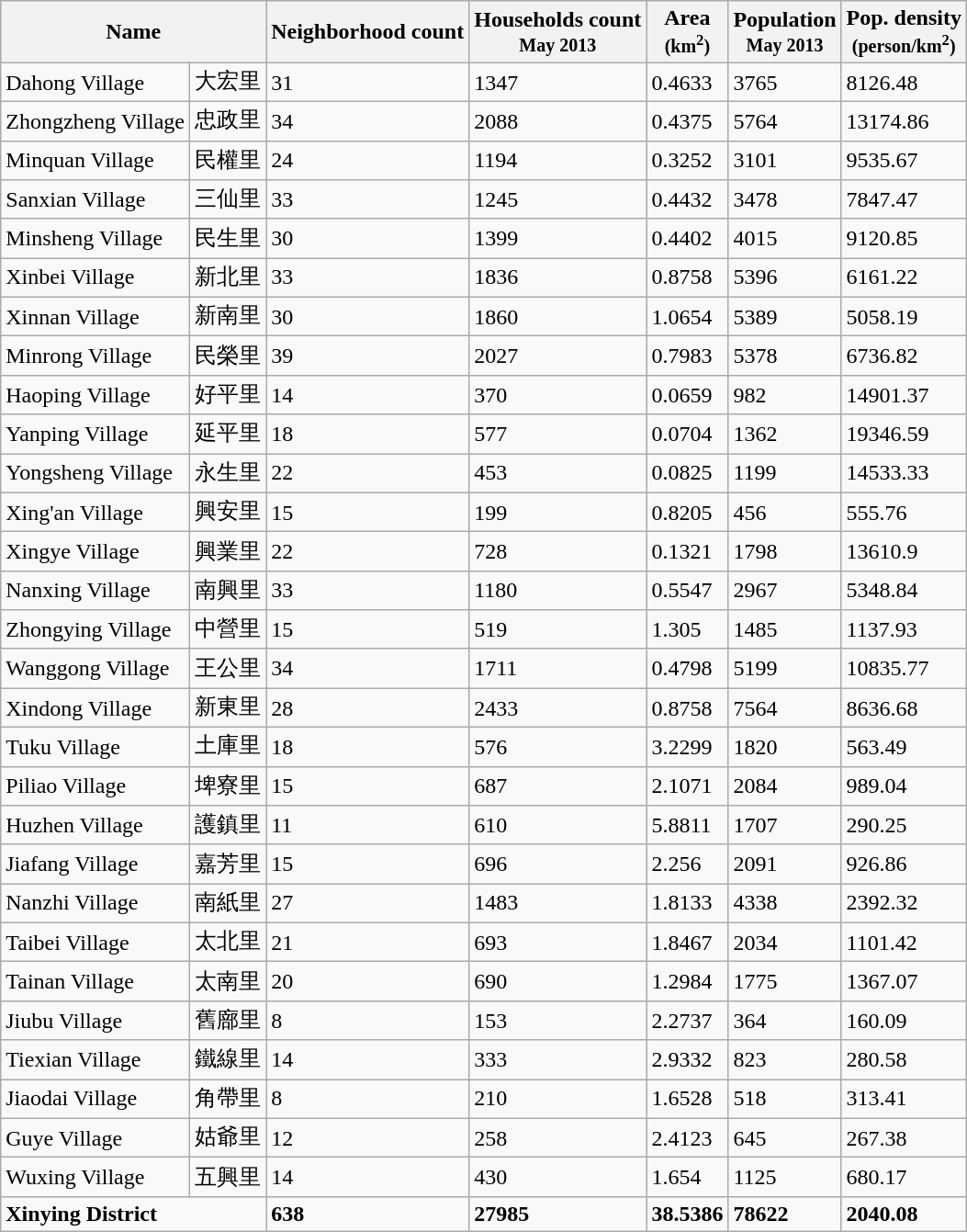<table class="wikitable sortable">
<tr>
<th colspan=2>Name</th>
<th>Neighborhood count</th>
<th>Households count<br><small>May 2013</small></th>
<th>Area<br><small>(km<sup>2</sup>)</small></th>
<th>Population<br><small>May 2013</small></th>
<th>Pop. density<br><small>(person/km<sup>2</sup>)</small></th>
</tr>
<tr>
<td>Dahong Village</td>
<td>大宏里</td>
<td>31</td>
<td>1347</td>
<td>0.4633</td>
<td>3765</td>
<td>8126.48</td>
</tr>
<tr>
<td>Zhongzheng Village</td>
<td>忠政里</td>
<td>34</td>
<td>2088</td>
<td>0.4375</td>
<td>5764</td>
<td>13174.86</td>
</tr>
<tr>
<td>Minquan Village</td>
<td>民權里</td>
<td>24</td>
<td>1194</td>
<td>0.3252</td>
<td>3101</td>
<td>9535.67</td>
</tr>
<tr>
<td>Sanxian Village</td>
<td>三仙里</td>
<td>33</td>
<td>1245</td>
<td>0.4432</td>
<td>3478</td>
<td>7847.47</td>
</tr>
<tr>
<td>Minsheng Village</td>
<td>民生里</td>
<td>30</td>
<td>1399</td>
<td>0.4402</td>
<td>4015</td>
<td>9120.85</td>
</tr>
<tr>
<td>Xinbei Village</td>
<td>新北里</td>
<td>33</td>
<td>1836</td>
<td>0.8758</td>
<td>5396</td>
<td>6161.22</td>
</tr>
<tr>
<td>Xinnan Village</td>
<td>新南里</td>
<td>30</td>
<td>1860</td>
<td>1.0654</td>
<td>5389</td>
<td>5058.19</td>
</tr>
<tr>
<td>Minrong Village</td>
<td>民榮里</td>
<td>39</td>
<td>2027</td>
<td>0.7983</td>
<td>5378</td>
<td>6736.82</td>
</tr>
<tr>
<td>Haoping Village</td>
<td>好平里</td>
<td>14</td>
<td>370</td>
<td>0.0659</td>
<td>982</td>
<td>14901.37</td>
</tr>
<tr>
<td>Yanping Village</td>
<td>延平里</td>
<td>18</td>
<td>577</td>
<td>0.0704</td>
<td>1362</td>
<td>19346.59</td>
</tr>
<tr>
<td>Yongsheng Village</td>
<td>永生里</td>
<td>22</td>
<td>453</td>
<td>0.0825</td>
<td>1199</td>
<td>14533.33</td>
</tr>
<tr>
<td>Xing'an Village</td>
<td>興安里</td>
<td>15</td>
<td>199</td>
<td>0.8205</td>
<td>456</td>
<td>555.76</td>
</tr>
<tr>
<td>Xingye Village</td>
<td>興業里</td>
<td>22</td>
<td>728</td>
<td>0.1321</td>
<td>1798</td>
<td>13610.9</td>
</tr>
<tr>
<td>Nanxing Village</td>
<td>南興里</td>
<td>33</td>
<td>1180</td>
<td>0.5547</td>
<td>2967</td>
<td>5348.84</td>
</tr>
<tr>
<td>Zhongying Village</td>
<td>中營里</td>
<td>15</td>
<td>519</td>
<td>1.305</td>
<td>1485</td>
<td>1137.93</td>
</tr>
<tr>
<td>Wanggong Village</td>
<td>王公里</td>
<td>34</td>
<td>1711</td>
<td>0.4798</td>
<td>5199</td>
<td>10835.77</td>
</tr>
<tr>
<td>Xindong Village</td>
<td>新東里</td>
<td>28</td>
<td>2433</td>
<td>0.8758</td>
<td>7564</td>
<td>8636.68</td>
</tr>
<tr>
<td>Tuku Village</td>
<td>土庫里</td>
<td>18</td>
<td>576</td>
<td>3.2299</td>
<td>1820</td>
<td>563.49</td>
</tr>
<tr>
<td>Piliao Village</td>
<td>埤寮里</td>
<td>15</td>
<td>687</td>
<td>2.1071</td>
<td>2084</td>
<td>989.04</td>
</tr>
<tr>
<td>Huzhen Village</td>
<td>護鎮里</td>
<td>11</td>
<td>610</td>
<td>5.8811</td>
<td>1707</td>
<td>290.25</td>
</tr>
<tr>
<td>Jiafang Village</td>
<td>嘉芳里</td>
<td>15</td>
<td>696</td>
<td>2.256</td>
<td>2091</td>
<td>926.86</td>
</tr>
<tr>
<td>Nanzhi Village</td>
<td>南紙里</td>
<td>27</td>
<td>1483</td>
<td>1.8133</td>
<td>4338</td>
<td>2392.32</td>
</tr>
<tr>
<td>Taibei Village</td>
<td>太北里</td>
<td>21</td>
<td>693</td>
<td>1.8467</td>
<td>2034</td>
<td>1101.42</td>
</tr>
<tr>
<td>Tainan Village</td>
<td>太南里</td>
<td>20</td>
<td>690</td>
<td>1.2984</td>
<td>1775</td>
<td>1367.07</td>
</tr>
<tr>
<td>Jiubu Village</td>
<td>舊廍里</td>
<td>8</td>
<td>153</td>
<td>2.2737</td>
<td>364</td>
<td>160.09</td>
</tr>
<tr>
<td>Tiexian Village</td>
<td 鐵線里 (臺南市)>鐵線里</td>
<td>14</td>
<td>333</td>
<td>2.9332</td>
<td>823</td>
<td>280.58</td>
</tr>
<tr>
<td>Jiaodai Village</td>
<td>角帶里</td>
<td>8</td>
<td>210</td>
<td>1.6528</td>
<td>518</td>
<td>313.41</td>
</tr>
<tr>
<td>Guye Village</td>
<td>姑爺里</td>
<td>12</td>
<td>258</td>
<td>2.4123</td>
<td>645</td>
<td>267.38</td>
</tr>
<tr>
<td>Wuxing Village</td>
<td>五興里</td>
<td>14</td>
<td>430</td>
<td>1.654</td>
<td>1125</td>
<td>680.17</td>
</tr>
<tr>
<td colspan=2><strong>Xinying District</strong></td>
<td><strong>638</strong></td>
<td><strong>27985</strong></td>
<td><strong>38.5386</strong></td>
<td><strong>78622</strong></td>
<td><strong>2040.08</strong></td>
</tr>
</table>
